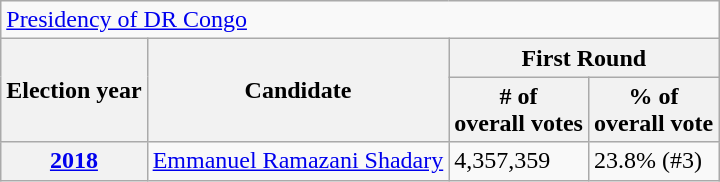<table class=wikitable>
<tr>
<td colspan=7><a href='#'>Presidency of DR Congo</a></td>
</tr>
<tr>
<th rowspan=2>Election year</th>
<th rowspan=2>Candidate</th>
<th colspan=2>First Round</th>
</tr>
<tr>
<th># of<br>overall votes</th>
<th>% of<br>overall vote</th>
</tr>
<tr>
<th><a href='#'>2018</a></th>
<td><a href='#'>Emmanuel Ramazani Shadary</a></td>
<td>4,357,359</td>
<td>23.8% (#3)</td>
</tr>
</table>
